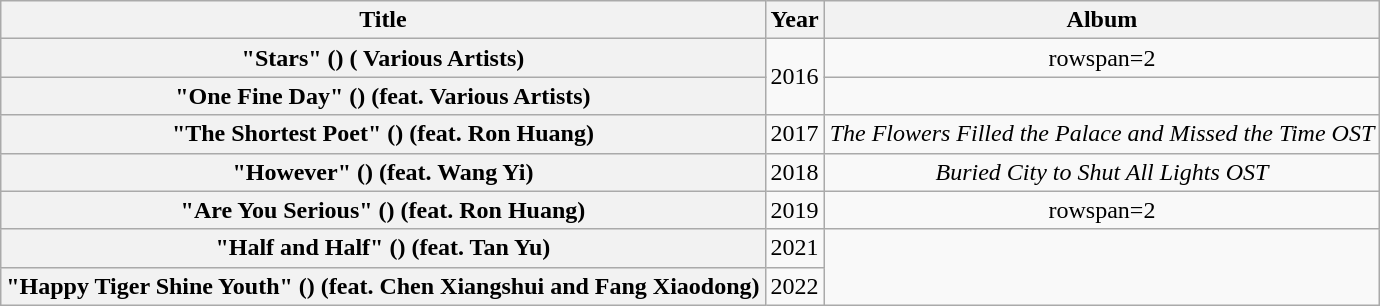<table class="wikitable plainrowheaders" style="text-align:center;">
<tr>
<th scope="col">Title</th>
<th scope="col">Year</th>
<th scope="col">Album</th>
</tr>
<tr>
<th scope="row">"Stars" () <span>( Various Artists)</span></th>
<td rowspan=2>2016</td>
<td>rowspan=2 </td>
</tr>
<tr>
<th scope="row">"One Fine Day" () <span>(feat. Various Artists)</span></th>
</tr>
<tr>
<th scope="row">"The Shortest Poet" () <span>(feat. Ron Huang)</span></th>
<td>2017</td>
<td><em>The Flowers Filled the Palace and Missed the Time OST</em></td>
</tr>
<tr>
<th scope="row">"However" () <span>(feat. Wang Yi)</span></th>
<td>2018</td>
<td><em>Buried City to Shut All Lights OST</em></td>
</tr>
<tr>
<th scope="row">"Are You Serious" () <span>(feat. Ron Huang)</span></th>
<td>2019</td>
<td>rowspan=2 </td>
</tr>
<tr>
<th scope="row">"Half and Half" () <span>(feat. Tan Yu)</span></th>
<td>2021</td>
</tr>
<tr>
<th scope="row">"Happy Tiger Shine Youth" () <span>(feat. Chen Xiangshui and Fang Xiaodong)</span></th>
<td>2022</td>
</tr>
</table>
